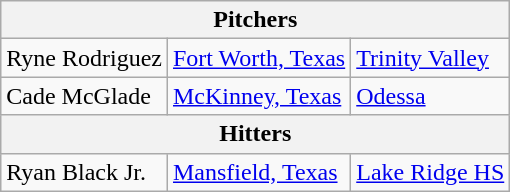<table class="wikitable">
<tr>
<th colspan=3>Pitchers</th>
</tr>
<tr>
<td>Ryne Rodriguez</td>
<td><a href='#'>Fort Worth, Texas</a></td>
<td><a href='#'>Trinity Valley</a></td>
</tr>
<tr>
<td>Cade McGlade</td>
<td><a href='#'>McKinney, Texas</a></td>
<td><a href='#'>Odessa</a></td>
</tr>
<tr>
<th colspan=3>Hitters</th>
</tr>
<tr>
<td>Ryan Black Jr.</td>
<td><a href='#'>Mansfield, Texas</a></td>
<td><a href='#'>Lake Ridge HS</a></td>
</tr>
</table>
